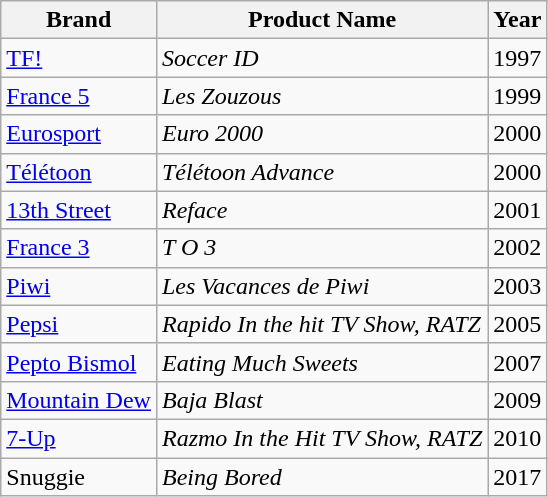<table class="wikitable">
<tr>
<th>Brand</th>
<th>Product Name</th>
<th>Year</th>
</tr>
<tr>
<td><a href='#'>TF!</a></td>
<td><em>Soccer ID</em></td>
<td>1997</td>
</tr>
<tr>
<td><a href='#'>France 5</a></td>
<td><em>Les Zouzous</em></td>
<td>1999</td>
</tr>
<tr>
<td><a href='#'>Eurosport</a></td>
<td><em>Euro 2000</em></td>
<td>2000</td>
</tr>
<tr>
<td><a href='#'>Télétoon</a></td>
<td><em>Télétoon Advance</em></td>
<td>2000</td>
</tr>
<tr>
<td><a href='#'>13th Street</a></td>
<td><em>Reface</em></td>
<td>2001</td>
</tr>
<tr>
<td><a href='#'>France 3</a></td>
<td><em>T O 3</em></td>
<td>2002</td>
</tr>
<tr>
<td><a href='#'>Piwi</a></td>
<td><em>Les Vacances de Piwi</em></td>
<td>2003</td>
</tr>
<tr>
<td><a href='#'>Pepsi</a></td>
<td><em>Rapido In the hit TV Show, RATZ</em></td>
<td>2005</td>
</tr>
<tr>
<td><a href='#'>Pepto Bismol</a></td>
<td><em>Eating Much Sweets</em></td>
<td>2007</td>
</tr>
<tr>
<td><a href='#'>Mountain Dew</a></td>
<td><em>Baja Blast</em></td>
<td>2009</td>
</tr>
<tr>
<td><a href='#'>7-Up</a></td>
<td><em>Razmo In the Hit TV Show, RATZ</em></td>
<td>2010</td>
</tr>
<tr>
<td>Snuggie</td>
<td><em>Being Bored</em></td>
<td>2017</td>
</tr>
</table>
